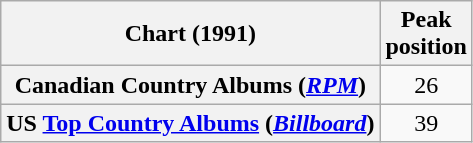<table class="wikitable sortable plainrowheaders" style="text-align:center">
<tr>
<th scope="col">Chart (1991)</th>
<th scope="col">Peak<br> position</th>
</tr>
<tr>
<th scope="row">Canadian Country Albums (<em><a href='#'>RPM</a></em>)</th>
<td>26</td>
</tr>
<tr>
<th scope="row">US <a href='#'>Top Country Albums</a> (<em><a href='#'>Billboard</a></em>)</th>
<td>39</td>
</tr>
</table>
